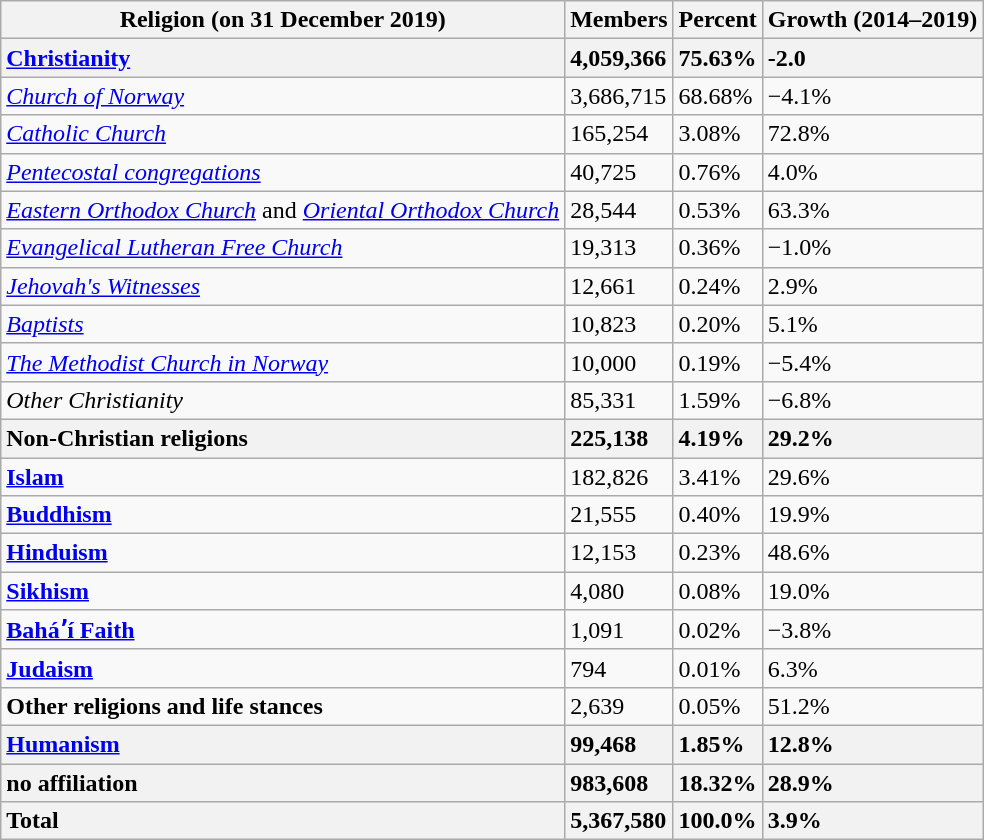<table class="wikitable sortable">
<tr>
<th>Religion (on 31 December 2019)</th>
<th>Members</th>
<th>Percent</th>
<th>Growth (2014–2019)</th>
</tr>
<tr>
<th style="text-align:left"><strong><a href='#'>Christianity</a></strong></th>
<th style="text-align:left"><strong>4,059,366</strong></th>
<th style="text-align:left"><strong>75.63%</strong></th>
<th style="text-align:left"><strong>-2.0</strong></th>
</tr>
<tr>
<td><em><a href='#'>Church of Norway</a></em></td>
<td>3,686,715</td>
<td>68.68%</td>
<td>−4.1%</td>
</tr>
<tr>
<td><em><a href='#'>Catholic Church</a></em></td>
<td>165,254</td>
<td>3.08%</td>
<td>72.8%</td>
</tr>
<tr>
<td><em><a href='#'>Pentecostal congregations</a></em></td>
<td>40,725</td>
<td>0.76%</td>
<td>4.0%</td>
</tr>
<tr>
<td><em><a href='#'>Eastern Orthodox Church</a></em> and <em><a href='#'>Oriental Orthodox Church</a></em></td>
<td>28,544</td>
<td>0.53%</td>
<td>63.3%</td>
</tr>
<tr>
<td><em><a href='#'>Evangelical Lutheran Free Church</a></em></td>
<td>19,313</td>
<td>0.36%</td>
<td>−1.0%</td>
</tr>
<tr>
<td><em><a href='#'>Jehovah's Witnesses</a></em></td>
<td>12,661</td>
<td>0.24%</td>
<td>2.9%</td>
</tr>
<tr>
<td><em><a href='#'>Baptists</a></em></td>
<td>10,823</td>
<td>0.20%</td>
<td>5.1%</td>
</tr>
<tr>
<td><em><a href='#'>The Methodist Church in Norway</a></em></td>
<td>10,000</td>
<td>0.19%</td>
<td>−5.4%</td>
</tr>
<tr>
<td><em>Other Christianity</em></td>
<td>85,331</td>
<td>1.59%</td>
<td>−6.8%</td>
</tr>
<tr>
<th style="text-align:left">Non-Christian religions</th>
<th style="text-align:left">225,138</th>
<th style="text-align:left">4.19%</th>
<th style="text-align:left">29.2%</th>
</tr>
<tr>
<td><strong><a href='#'>Islam</a></strong></td>
<td>182,826</td>
<td>3.41%</td>
<td>29.6%</td>
</tr>
<tr>
<td><strong><a href='#'>Buddhism</a></strong></td>
<td>21,555</td>
<td>0.40%</td>
<td>19.9%</td>
</tr>
<tr>
<td><strong><a href='#'>Hinduism</a></strong></td>
<td>12,153</td>
<td>0.23%</td>
<td>48.6%</td>
</tr>
<tr>
<td><strong><a href='#'>Sikhism</a></strong></td>
<td>4,080</td>
<td>0.08%</td>
<td>19.0%</td>
</tr>
<tr>
<td><strong><a href='#'>Baháʼí Faith</a></strong></td>
<td>1,091</td>
<td>0.02%</td>
<td>−3.8%</td>
</tr>
<tr>
<td><strong><a href='#'>Judaism</a></strong></td>
<td>794</td>
<td>0.01%</td>
<td>6.3%</td>
</tr>
<tr>
<td><strong>Other religions and life stances</strong></td>
<td>2,639</td>
<td>0.05%</td>
<td>51.2%</td>
</tr>
<tr>
<th style="text-align:left"><strong><a href='#'>Humanism</a></strong></th>
<th style="text-align:left">99,468</th>
<th style="text-align:left">1.85%</th>
<th style="text-align:left">12.8%</th>
</tr>
<tr>
<th style="text-align:left">no affiliation</th>
<th style="text-align:left">983,608</th>
<th style="text-align:left">18.32%</th>
<th style="text-align:left">28.9%</th>
</tr>
<tr>
<th style="text-align:left">Total</th>
<th style="text-align:left">5,367,580</th>
<th style="text-align:left">100.0%</th>
<th style="text-align:left">3.9%</th>
</tr>
</table>
